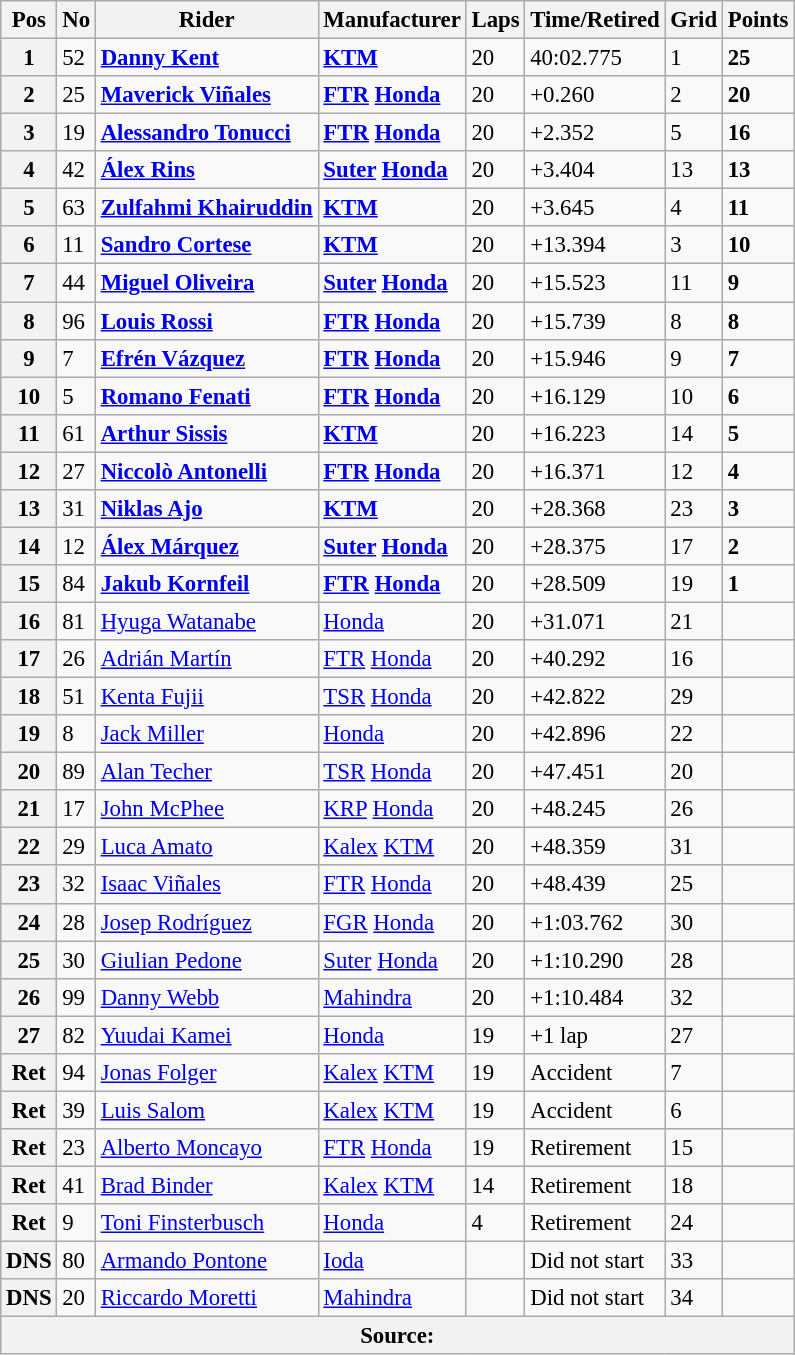<table class="wikitable" style="font-size: 95%;">
<tr>
<th>Pos</th>
<th>No</th>
<th>Rider</th>
<th>Manufacturer</th>
<th>Laps</th>
<th>Time/Retired</th>
<th>Grid</th>
<th>Points</th>
</tr>
<tr>
<th>1</th>
<td>52</td>
<td> <strong><a href='#'>Danny Kent</a></strong></td>
<td><strong><a href='#'>KTM</a></strong></td>
<td>20</td>
<td>40:02.775</td>
<td>1</td>
<td><strong>25</strong></td>
</tr>
<tr>
<th>2</th>
<td>25</td>
<td> <strong><a href='#'>Maverick Viñales</a></strong></td>
<td><strong><a href='#'>FTR</a> <a href='#'>Honda</a></strong></td>
<td>20</td>
<td>+0.260</td>
<td>2</td>
<td><strong>20</strong></td>
</tr>
<tr>
<th>3</th>
<td>19</td>
<td> <strong><a href='#'>Alessandro Tonucci</a></strong></td>
<td><strong><a href='#'>FTR</a> <a href='#'>Honda</a></strong></td>
<td>20</td>
<td>+2.352</td>
<td>5</td>
<td><strong>16</strong></td>
</tr>
<tr>
<th>4</th>
<td>42</td>
<td> <strong><a href='#'>Álex Rins</a></strong></td>
<td><strong><a href='#'>Suter</a> <a href='#'>Honda</a></strong></td>
<td>20</td>
<td>+3.404</td>
<td>13</td>
<td><strong>13</strong></td>
</tr>
<tr>
<th>5</th>
<td>63</td>
<td> <strong><a href='#'>Zulfahmi Khairuddin</a></strong></td>
<td><strong><a href='#'>KTM</a></strong></td>
<td>20</td>
<td>+3.645</td>
<td>4</td>
<td><strong>11</strong></td>
</tr>
<tr>
<th>6</th>
<td>11</td>
<td> <strong><a href='#'>Sandro Cortese</a></strong></td>
<td><strong><a href='#'>KTM</a></strong></td>
<td>20</td>
<td>+13.394</td>
<td>3</td>
<td><strong>10</strong></td>
</tr>
<tr>
<th>7</th>
<td>44</td>
<td> <strong><a href='#'>Miguel Oliveira</a></strong></td>
<td><strong><a href='#'>Suter</a> <a href='#'>Honda</a></strong></td>
<td>20</td>
<td>+15.523</td>
<td>11</td>
<td><strong>9</strong></td>
</tr>
<tr>
<th>8</th>
<td>96</td>
<td> <strong><a href='#'>Louis Rossi</a></strong></td>
<td><strong><a href='#'>FTR</a> <a href='#'>Honda</a></strong></td>
<td>20</td>
<td>+15.739</td>
<td>8</td>
<td><strong>8</strong></td>
</tr>
<tr>
<th>9</th>
<td>7</td>
<td> <strong><a href='#'>Efrén Vázquez</a></strong></td>
<td><strong><a href='#'>FTR</a> <a href='#'>Honda</a></strong></td>
<td>20</td>
<td>+15.946</td>
<td>9</td>
<td><strong>7</strong></td>
</tr>
<tr>
<th>10</th>
<td>5</td>
<td> <strong><a href='#'>Romano Fenati</a></strong></td>
<td><strong><a href='#'>FTR</a> <a href='#'>Honda</a></strong></td>
<td>20</td>
<td>+16.129</td>
<td>10</td>
<td><strong>6</strong></td>
</tr>
<tr>
<th>11</th>
<td>61</td>
<td> <strong><a href='#'>Arthur Sissis</a></strong></td>
<td><strong><a href='#'>KTM</a></strong></td>
<td>20</td>
<td>+16.223</td>
<td>14</td>
<td><strong>5</strong></td>
</tr>
<tr>
<th>12</th>
<td>27</td>
<td> <strong><a href='#'>Niccolò Antonelli</a></strong></td>
<td><strong><a href='#'>FTR</a> <a href='#'>Honda</a></strong></td>
<td>20</td>
<td>+16.371</td>
<td>12</td>
<td><strong>4</strong></td>
</tr>
<tr>
<th>13</th>
<td>31</td>
<td> <strong><a href='#'>Niklas Ajo</a></strong></td>
<td><strong><a href='#'>KTM</a></strong></td>
<td>20</td>
<td>+28.368</td>
<td>23</td>
<td><strong>3</strong></td>
</tr>
<tr>
<th>14</th>
<td>12</td>
<td> <strong><a href='#'>Álex Márquez</a></strong></td>
<td><strong><a href='#'>Suter</a> <a href='#'>Honda</a></strong></td>
<td>20</td>
<td>+28.375</td>
<td>17</td>
<td><strong>2</strong></td>
</tr>
<tr>
<th>15</th>
<td>84</td>
<td> <strong><a href='#'>Jakub Kornfeil</a></strong></td>
<td><strong><a href='#'>FTR</a> <a href='#'>Honda</a></strong></td>
<td>20</td>
<td>+28.509</td>
<td>19</td>
<td><strong>1</strong></td>
</tr>
<tr>
<th>16</th>
<td>81</td>
<td> <a href='#'>Hyuga Watanabe</a></td>
<td><a href='#'>Honda</a></td>
<td>20</td>
<td>+31.071</td>
<td>21</td>
<td></td>
</tr>
<tr>
<th>17</th>
<td>26</td>
<td> <a href='#'>Adrián Martín</a></td>
<td><a href='#'>FTR</a> <a href='#'>Honda</a></td>
<td>20</td>
<td>+40.292</td>
<td>16</td>
<td></td>
</tr>
<tr>
<th>18</th>
<td>51</td>
<td> <a href='#'>Kenta Fujii</a></td>
<td><a href='#'>TSR</a> <a href='#'>Honda</a></td>
<td>20</td>
<td>+42.822</td>
<td>29</td>
<td></td>
</tr>
<tr>
<th>19</th>
<td>8</td>
<td> <a href='#'>Jack Miller</a></td>
<td><a href='#'>Honda</a></td>
<td>20</td>
<td>+42.896</td>
<td>22</td>
<td></td>
</tr>
<tr>
<th>20</th>
<td>89</td>
<td> <a href='#'>Alan Techer</a></td>
<td><a href='#'>TSR</a> <a href='#'>Honda</a></td>
<td>20</td>
<td>+47.451</td>
<td>20</td>
<td></td>
</tr>
<tr>
<th>21</th>
<td>17</td>
<td> <a href='#'>John McPhee</a></td>
<td><a href='#'>KRP</a> <a href='#'>Honda</a></td>
<td>20</td>
<td>+48.245</td>
<td>26</td>
<td></td>
</tr>
<tr>
<th>22</th>
<td>29</td>
<td> <a href='#'>Luca Amato</a></td>
<td><a href='#'>Kalex</a> <a href='#'>KTM</a></td>
<td>20</td>
<td>+48.359</td>
<td>31</td>
<td></td>
</tr>
<tr>
<th>23</th>
<td>32</td>
<td> <a href='#'>Isaac Viñales</a></td>
<td><a href='#'>FTR</a> <a href='#'>Honda</a></td>
<td>20</td>
<td>+48.439</td>
<td>25</td>
<td></td>
</tr>
<tr>
<th>24</th>
<td>28</td>
<td> <a href='#'>Josep Rodríguez</a></td>
<td><a href='#'>FGR</a> <a href='#'>Honda</a></td>
<td>20</td>
<td>+1:03.762</td>
<td>30</td>
<td></td>
</tr>
<tr>
<th>25</th>
<td>30</td>
<td> <a href='#'>Giulian Pedone</a></td>
<td><a href='#'>Suter</a> <a href='#'>Honda</a></td>
<td>20</td>
<td>+1:10.290</td>
<td>28</td>
<td></td>
</tr>
<tr>
<th>26</th>
<td>99</td>
<td> <a href='#'>Danny Webb</a></td>
<td><a href='#'>Mahindra</a></td>
<td>20</td>
<td>+1:10.484</td>
<td>32</td>
<td></td>
</tr>
<tr>
<th>27</th>
<td>82</td>
<td> <a href='#'>Yuudai Kamei</a></td>
<td><a href='#'>Honda</a></td>
<td>19</td>
<td>+1 lap</td>
<td>27</td>
<td></td>
</tr>
<tr>
<th>Ret</th>
<td>94</td>
<td> <a href='#'>Jonas Folger</a></td>
<td><a href='#'>Kalex</a> <a href='#'>KTM</a></td>
<td>19</td>
<td>Accident</td>
<td>7</td>
<td></td>
</tr>
<tr>
<th>Ret</th>
<td>39</td>
<td> <a href='#'>Luis Salom</a></td>
<td><a href='#'>Kalex</a> <a href='#'>KTM</a></td>
<td>19</td>
<td>Accident</td>
<td>6</td>
<td></td>
</tr>
<tr>
<th>Ret</th>
<td>23</td>
<td> <a href='#'>Alberto Moncayo</a></td>
<td><a href='#'>FTR</a> <a href='#'>Honda</a></td>
<td>19</td>
<td>Retirement</td>
<td>15</td>
<td></td>
</tr>
<tr>
<th>Ret</th>
<td>41</td>
<td> <a href='#'>Brad Binder</a></td>
<td><a href='#'>Kalex</a> <a href='#'>KTM</a></td>
<td>14</td>
<td>Retirement</td>
<td>18</td>
<td></td>
</tr>
<tr>
<th>Ret</th>
<td>9</td>
<td> <a href='#'>Toni Finsterbusch</a></td>
<td><a href='#'>Honda</a></td>
<td>4</td>
<td>Retirement</td>
<td>24</td>
<td></td>
</tr>
<tr>
<th>DNS</th>
<td>80</td>
<td> <a href='#'>Armando Pontone</a></td>
<td><a href='#'>Ioda</a></td>
<td></td>
<td>Did not start</td>
<td>33</td>
<td></td>
</tr>
<tr>
<th>DNS</th>
<td>20</td>
<td> <a href='#'>Riccardo Moretti</a></td>
<td><a href='#'>Mahindra</a></td>
<td></td>
<td>Did not start</td>
<td>34</td>
<td></td>
</tr>
<tr>
<th colspan=8>Source:</th>
</tr>
</table>
